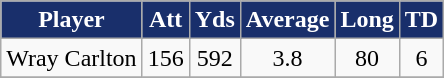<table class="wikitable">
<tr>
<th style="background:#192f6b;color:white;">Player</th>
<th style="background:#192f6b;color:white;">Att</th>
<th style="background:#192f6b;color:white;">Yds</th>
<th style="background:#192f6b;color:white;">Average</th>
<th style="background:#192f6b;color:white;">Long</th>
<th style="background:#192f6b;color:white;">TD</th>
</tr>
<tr align="center" bgcolor="">
<td>Wray Carlton</td>
<td>156</td>
<td>592</td>
<td>3.8</td>
<td>80</td>
<td>6</td>
</tr>
<tr align="center" bgcolor="">
</tr>
</table>
